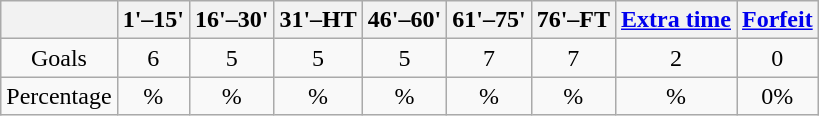<table class="wikitable" style="text-align:center">
<tr>
<th></th>
<th>1'–15'</th>
<th>16'–30'</th>
<th>31'–HT</th>
<th>46'–60'</th>
<th>61'–75'</th>
<th>76'–FT</th>
<th><a href='#'>Extra time</a></th>
<th><a href='#'>Forfeit</a></th>
</tr>
<tr>
<td>Goals</td>
<td>6</td>
<td>5</td>
<td>5</td>
<td>5</td>
<td>7</td>
<td>7</td>
<td>2</td>
<td>0</td>
</tr>
<tr>
<td>Percentage</td>
<td>%</td>
<td>%</td>
<td>%</td>
<td>%</td>
<td>%</td>
<td>%</td>
<td>%</td>
<td>0%</td>
</tr>
</table>
